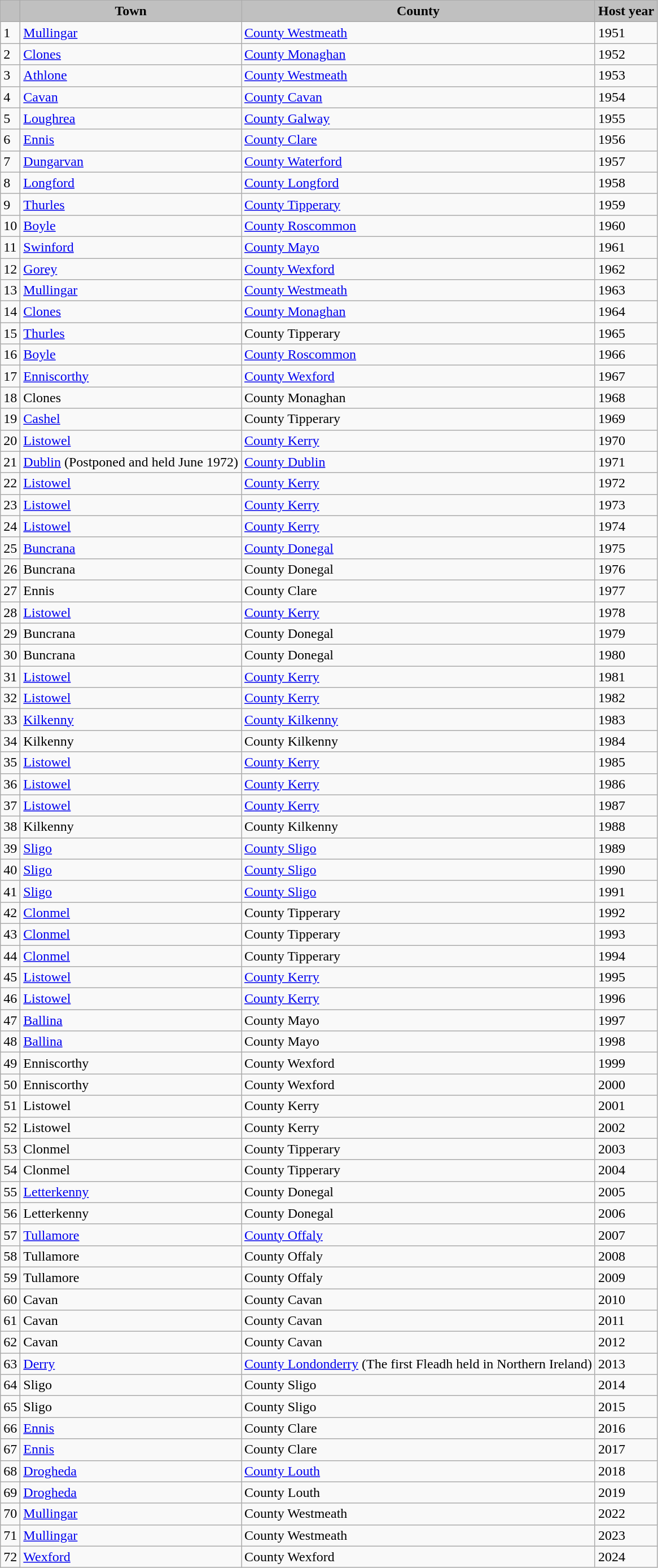<table class="wikitable">
<tr>
<th style="background:silver;"></th>
<th style="background:silver;"><strong>Town</strong></th>
<th style="background:silver;"><strong>County</strong></th>
<th style="background:silver;"><strong>Host year</strong></th>
</tr>
<tr>
<td>1</td>
<td><a href='#'>Mullingar</a></td>
<td><a href='#'>County Westmeath</a></td>
<td>1951</td>
</tr>
<tr>
<td>2</td>
<td><a href='#'>Clones</a></td>
<td><a href='#'>County Monaghan</a></td>
<td>1952</td>
</tr>
<tr>
<td>3</td>
<td><a href='#'>Athlone</a></td>
<td><a href='#'>County Westmeath</a></td>
<td>1953</td>
</tr>
<tr>
<td>4</td>
<td><a href='#'>Cavan</a></td>
<td><a href='#'>County Cavan</a></td>
<td>1954</td>
</tr>
<tr>
<td>5</td>
<td><a href='#'>Loughrea</a></td>
<td><a href='#'>County Galway</a></td>
<td>1955</td>
</tr>
<tr>
<td>6</td>
<td><a href='#'>Ennis</a></td>
<td><a href='#'>County Clare</a></td>
<td>1956</td>
</tr>
<tr>
<td>7</td>
<td><a href='#'>Dungarvan</a></td>
<td><a href='#'>County Waterford</a></td>
<td>1957</td>
</tr>
<tr>
<td>8</td>
<td><a href='#'>Longford</a></td>
<td><a href='#'>County Longford</a></td>
<td>1958</td>
</tr>
<tr>
<td>9</td>
<td><a href='#'>Thurles</a></td>
<td><a href='#'>County Tipperary</a></td>
<td>1959</td>
</tr>
<tr>
<td>10</td>
<td><a href='#'>Boyle</a></td>
<td><a href='#'>County Roscommon</a></td>
<td>1960</td>
</tr>
<tr>
<td>11</td>
<td><a href='#'>Swinford</a></td>
<td><a href='#'>County Mayo</a></td>
<td>1961</td>
</tr>
<tr>
<td>12</td>
<td><a href='#'>Gorey</a></td>
<td><a href='#'>County Wexford</a></td>
<td>1962</td>
</tr>
<tr>
<td>13</td>
<td><a href='#'>Mullingar</a></td>
<td><a href='#'>County Westmeath</a></td>
<td>1963</td>
</tr>
<tr>
<td>14</td>
<td><a href='#'>Clones</a></td>
<td><a href='#'>County Monaghan</a></td>
<td>1964</td>
</tr>
<tr>
<td>15</td>
<td><a href='#'>Thurles</a></td>
<td>County Tipperary</td>
<td>1965</td>
</tr>
<tr>
<td>16</td>
<td><a href='#'>Boyle</a></td>
<td><a href='#'>County Roscommon</a></td>
<td>1966</td>
</tr>
<tr>
<td>17</td>
<td><a href='#'>Enniscorthy</a></td>
<td><a href='#'>County Wexford</a></td>
<td>1967</td>
</tr>
<tr>
<td>18</td>
<td>Clones</td>
<td>County Monaghan</td>
<td>1968</td>
</tr>
<tr>
<td>19</td>
<td><a href='#'>Cashel</a></td>
<td>County Tipperary</td>
<td>1969</td>
</tr>
<tr>
<td>20</td>
<td><a href='#'>Listowel</a></td>
<td><a href='#'>County Kerry</a></td>
<td>1970</td>
</tr>
<tr>
<td>21</td>
<td><a href='#'>Dublin</a> (Postponed and held June 1972)</td>
<td><a href='#'>County Dublin</a></td>
<td>1971</td>
</tr>
<tr>
<td>22</td>
<td><a href='#'>Listowel</a></td>
<td><a href='#'>County Kerry</a></td>
<td>1972</td>
</tr>
<tr>
<td>23</td>
<td><a href='#'>Listowel</a></td>
<td><a href='#'>County Kerry</a></td>
<td>1973</td>
</tr>
<tr>
<td>24</td>
<td><a href='#'>Listowel</a></td>
<td><a href='#'>County Kerry</a></td>
<td>1974</td>
</tr>
<tr>
<td>25</td>
<td><a href='#'>Buncrana</a></td>
<td><a href='#'>County Donegal</a></td>
<td>1975</td>
</tr>
<tr>
<td>26</td>
<td>Buncrana</td>
<td>County Donegal</td>
<td>1976</td>
</tr>
<tr>
<td>27</td>
<td>Ennis</td>
<td>County Clare</td>
<td>1977</td>
</tr>
<tr>
<td>28</td>
<td><a href='#'>Listowel</a></td>
<td><a href='#'>County Kerry</a></td>
<td>1978</td>
</tr>
<tr>
<td>29</td>
<td>Buncrana</td>
<td>County Donegal</td>
<td>1979</td>
</tr>
<tr>
<td>30</td>
<td>Buncrana</td>
<td>County Donegal</td>
<td>1980</td>
</tr>
<tr>
<td>31</td>
<td><a href='#'>Listowel</a></td>
<td><a href='#'>County Kerry</a></td>
<td>1981</td>
</tr>
<tr>
<td>32</td>
<td><a href='#'>Listowel</a></td>
<td><a href='#'>County Kerry</a></td>
<td>1982</td>
</tr>
<tr>
<td>33</td>
<td><a href='#'>Kilkenny</a></td>
<td><a href='#'>County Kilkenny</a></td>
<td>1983</td>
</tr>
<tr>
<td>34</td>
<td>Kilkenny</td>
<td>County Kilkenny</td>
<td>1984</td>
</tr>
<tr>
<td>35</td>
<td><a href='#'>Listowel</a></td>
<td><a href='#'>County Kerry</a></td>
<td>1985</td>
</tr>
<tr>
<td>36</td>
<td><a href='#'>Listowel</a></td>
<td><a href='#'>County Kerry</a></td>
<td>1986</td>
</tr>
<tr>
<td>37</td>
<td><a href='#'>Listowel</a></td>
<td><a href='#'>County Kerry</a></td>
<td>1987</td>
</tr>
<tr>
<td>38</td>
<td>Kilkenny</td>
<td>County Kilkenny</td>
<td>1988</td>
</tr>
<tr>
<td>39</td>
<td><a href='#'>Sligo</a></td>
<td><a href='#'>County Sligo</a></td>
<td>1989</td>
</tr>
<tr>
<td>40</td>
<td><a href='#'>Sligo</a></td>
<td><a href='#'>County Sligo</a></td>
<td>1990</td>
</tr>
<tr>
<td>41</td>
<td><a href='#'>Sligo</a></td>
<td><a href='#'>County Sligo</a></td>
<td>1991</td>
</tr>
<tr>
<td>42</td>
<td><a href='#'>Clonmel</a></td>
<td>County Tipperary</td>
<td>1992</td>
</tr>
<tr>
<td>43</td>
<td><a href='#'>Clonmel</a></td>
<td>County Tipperary</td>
<td>1993</td>
</tr>
<tr>
<td>44</td>
<td><a href='#'>Clonmel</a></td>
<td>County Tipperary</td>
<td>1994</td>
</tr>
<tr>
<td>45</td>
<td><a href='#'>Listowel</a></td>
<td><a href='#'>County Kerry</a></td>
<td>1995</td>
</tr>
<tr>
<td>46</td>
<td><a href='#'>Listowel</a></td>
<td><a href='#'>County Kerry</a></td>
<td>1996</td>
</tr>
<tr>
<td>47</td>
<td><a href='#'>Ballina</a></td>
<td>County Mayo</td>
<td>1997</td>
</tr>
<tr>
<td>48</td>
<td><a href='#'>Ballina</a></td>
<td>County Mayo</td>
<td>1998</td>
</tr>
<tr>
<td>49</td>
<td>Enniscorthy</td>
<td>County Wexford</td>
<td>1999</td>
</tr>
<tr>
<td>50</td>
<td>Enniscorthy</td>
<td>County Wexford</td>
<td>2000</td>
</tr>
<tr>
<td>51</td>
<td>Listowel</td>
<td>County Kerry</td>
<td>2001</td>
</tr>
<tr>
<td>52</td>
<td>Listowel</td>
<td>County Kerry</td>
<td>2002</td>
</tr>
<tr>
<td>53</td>
<td>Clonmel</td>
<td>County Tipperary</td>
<td>2003</td>
</tr>
<tr>
<td>54</td>
<td>Clonmel</td>
<td>County Tipperary</td>
<td>2004</td>
</tr>
<tr>
<td>55</td>
<td><a href='#'>Letterkenny</a></td>
<td>County Donegal</td>
<td>2005</td>
</tr>
<tr>
<td>56</td>
<td>Letterkenny</td>
<td>County Donegal</td>
<td>2006</td>
</tr>
<tr>
<td>57</td>
<td><a href='#'>Tullamore</a></td>
<td><a href='#'>County Offaly</a></td>
<td>2007</td>
</tr>
<tr>
<td>58</td>
<td>Tullamore</td>
<td>County Offaly</td>
<td>2008</td>
</tr>
<tr>
<td>59</td>
<td>Tullamore</td>
<td>County Offaly</td>
<td>2009</td>
</tr>
<tr>
<td>60</td>
<td>Cavan</td>
<td>County Cavan</td>
<td>2010</td>
</tr>
<tr>
<td>61</td>
<td>Cavan</td>
<td>County Cavan</td>
<td>2011</td>
</tr>
<tr>
<td>62</td>
<td>Cavan</td>
<td>County Cavan</td>
<td>2012</td>
</tr>
<tr>
<td>63</td>
<td><a href='#'>Derry</a></td>
<td><a href='#'>County Londonderry</a> (The first Fleadh held in Northern Ireland)</td>
<td>2013</td>
</tr>
<tr>
<td>64</td>
<td>Sligo</td>
<td>County Sligo</td>
<td>2014</td>
</tr>
<tr>
<td>65</td>
<td>Sligo</td>
<td>County Sligo</td>
<td>2015</td>
</tr>
<tr>
<td>66</td>
<td><a href='#'>Ennis</a></td>
<td>County Clare</td>
<td>2016</td>
</tr>
<tr>
<td>67</td>
<td><a href='#'>Ennis</a></td>
<td>County Clare</td>
<td>2017</td>
</tr>
<tr>
<td>68</td>
<td><a href='#'>Drogheda</a></td>
<td><a href='#'>County Louth</a></td>
<td>2018</td>
</tr>
<tr>
<td>69</td>
<td><a href='#'>Drogheda</a></td>
<td>County Louth</td>
<td>2019</td>
</tr>
<tr>
<td>70</td>
<td><a href='#'>Mullingar</a></td>
<td>County Westmeath</td>
<td>2022</td>
</tr>
<tr>
<td>71</td>
<td><a href='#'>Mullingar</a></td>
<td>County Westmeath</td>
<td>2023</td>
</tr>
<tr>
<td>72</td>
<td><a href='#'>Wexford</a></td>
<td>County Wexford</td>
<td>2024</td>
</tr>
</table>
